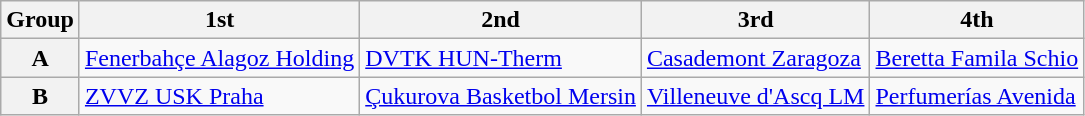<table class="wikitable collapsible collapsed">
<tr>
<th>Group</th>
<th>1st</th>
<th>2nd</th>
<th>3rd</th>
<th>4th</th>
</tr>
<tr>
<th>A</th>
<td> <a href='#'>Fenerbahçe  Alagoz Holding</a></td>
<td> <a href='#'>DVTK HUN-Therm</a></td>
<td> <a href='#'>Casademont Zaragoza</a></td>
<td> <a href='#'>Beretta Famila Schio</a></td>
</tr>
<tr>
<th>B</th>
<td> <a href='#'>ZVVZ USK Praha</a></td>
<td> <a href='#'>Çukurova Basketbol Mersin</a></td>
<td> <a href='#'>Villeneuve d'Ascq LM</a></td>
<td> <a href='#'>Perfumerías Avenida</a></td>
</tr>
</table>
